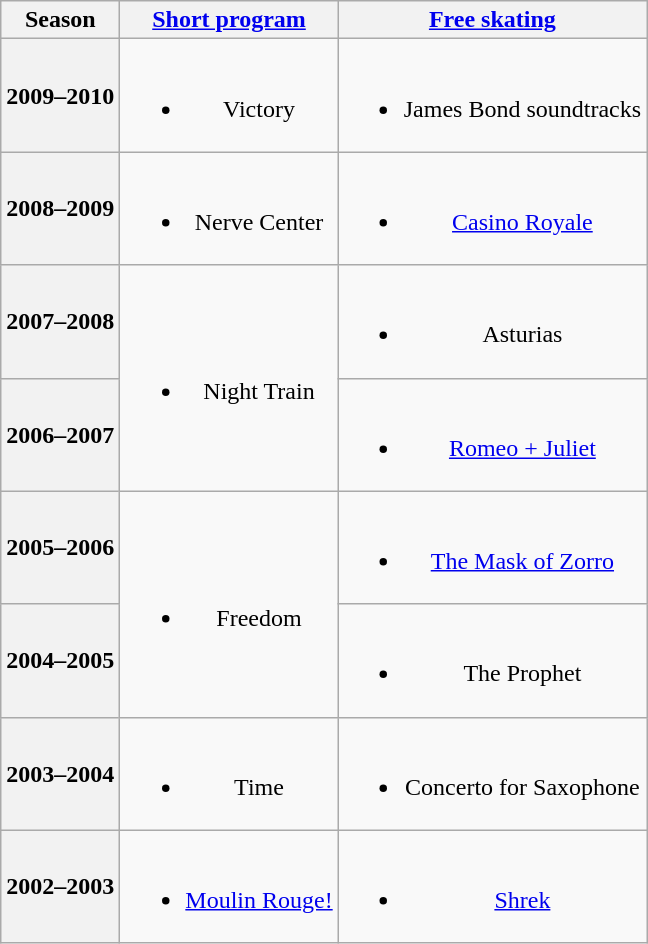<table class=wikitable style=text-align:center>
<tr>
<th>Season</th>
<th><a href='#'>Short program</a></th>
<th><a href='#'>Free skating</a></th>
</tr>
<tr>
<th>2009–2010 <br> </th>
<td><br><ul><li>Victory</li></ul></td>
<td><br><ul><li>James Bond soundtracks</li></ul></td>
</tr>
<tr>
<th>2008–2009 <br> </th>
<td><br><ul><li>Nerve Center <br></li></ul></td>
<td><br><ul><li><a href='#'>Casino Royale</a> <br></li></ul></td>
</tr>
<tr>
<th>2007–2008 <br> </th>
<td rowspan=2><br><ul><li>Night Train <br></li></ul></td>
<td><br><ul><li>Asturias <br></li></ul></td>
</tr>
<tr>
<th>2006–2007 <br> </th>
<td><br><ul><li><a href='#'>Romeo + Juliet</a></li></ul></td>
</tr>
<tr>
<th>2005–2006 <br> </th>
<td rowspan=2><br><ul><li>Freedom <br></li></ul></td>
<td><br><ul><li><a href='#'>The Mask of Zorro</a> <br></li></ul></td>
</tr>
<tr>
<th>2004–2005 <br> </th>
<td><br><ul><li>The Prophet</li></ul></td>
</tr>
<tr>
<th>2003–2004 <br> </th>
<td><br><ul><li>Time</li></ul></td>
<td><br><ul><li>Concerto for Saxophone</li></ul></td>
</tr>
<tr>
<th>2002–2003 <br> </th>
<td><br><ul><li><a href='#'>Moulin Rouge!</a> <br></li></ul></td>
<td><br><ul><li><a href='#'>Shrek</a></li></ul></td>
</tr>
</table>
